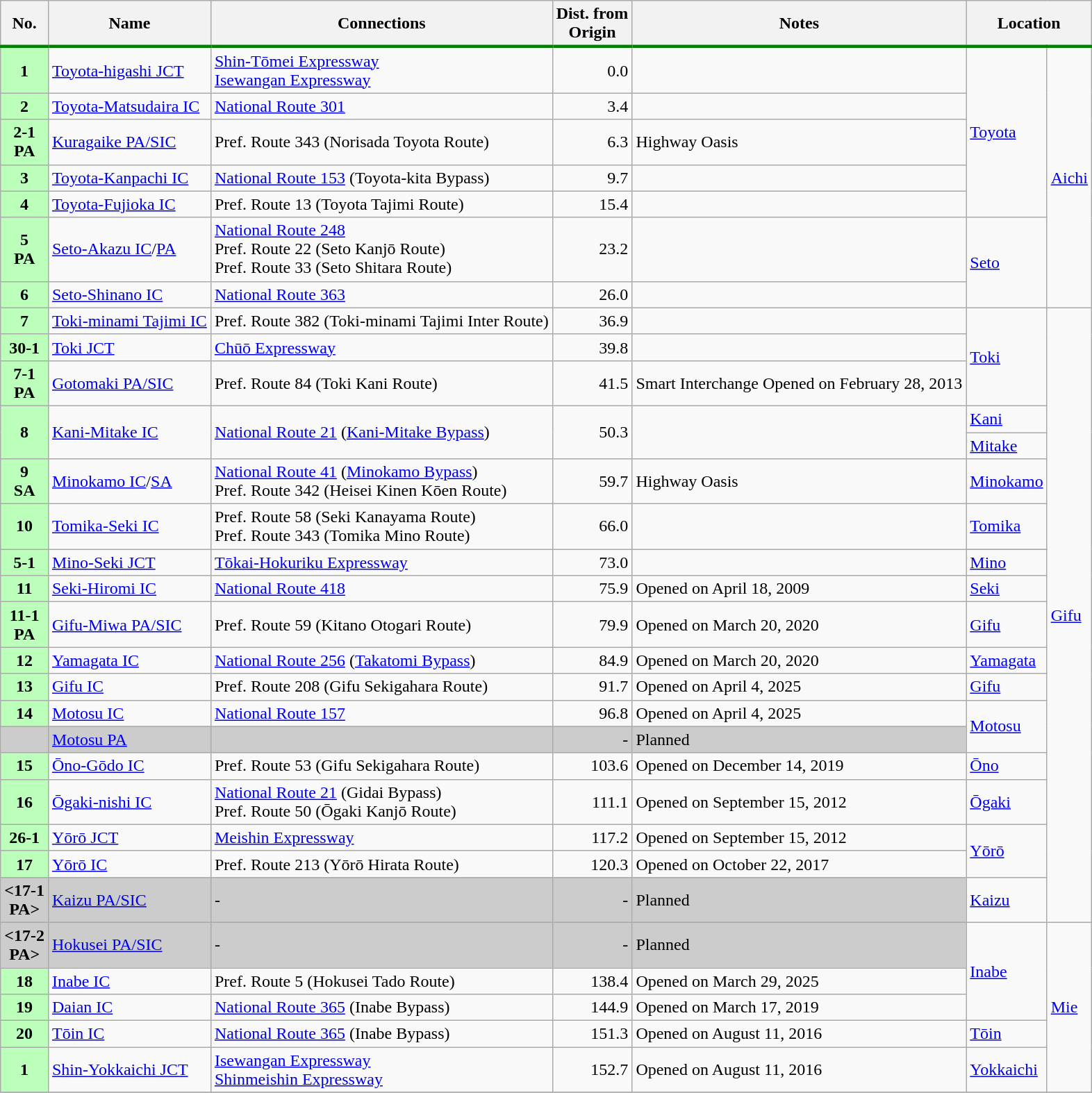<table class="wikitable">
<tr>
<th style="border-bottom: 3px solid green;">No.</th>
<th style="border-bottom: 3px solid green;">Name</th>
<th style="border-bottom: 3px solid green;">Connections</th>
<th style="border-bottom: 3px solid green;">Dist. from<br>Origin</th>
<th style="border-bottom: 3px solid green;">Notes</th>
<th colspan="2" style="border-bottom: 3px solid green;">Location</th>
</tr>
<tr>
<th style="background-color:#BFB;">1</th>
<td><a href='#'>Toyota-higashi JCT</a></td>
<td> <a href='#'>Shin-Tōmei Expressway</a> <br> <a href='#'>Isewangan Expressway</a></td>
<td style="text-align:right;">0.0</td>
<td></td>
<td rowspan="5"><a href='#'>Toyota</a></td>
<td rowspan="7" style="width:1em;"><a href='#'>Aichi</a></td>
</tr>
<tr>
<th style="background-color:#BFB;">2</th>
<td><a href='#'>Toyota-Matsudaira IC</a></td>
<td> <a href='#'>National Route 301</a></td>
<td style="text-align:right;">3.4</td>
<td></td>
</tr>
<tr>
<th style="background-color:#BFB;">2-1<br>PA</th>
<td><a href='#'>Kuragaike PA/SIC</a></td>
<td>Pref. Route 343 (Norisada Toyota Route)</td>
<td style="text-align:right;">6.3</td>
<td>Highway Oasis</td>
</tr>
<tr>
<th style="background-color:#BFB;">3</th>
<td><a href='#'>Toyota-Kanpachi IC</a></td>
<td> <a href='#'>National Route 153</a> (Toyota-kita Bypass)</td>
<td style="text-align:right;">9.7</td>
<td></td>
</tr>
<tr>
<th style="background-color:#BFB;">4</th>
<td><a href='#'>Toyota-Fujioka IC</a></td>
<td>Pref. Route 13 (Toyota Tajimi Route)</td>
<td style="text-align:right;">15.4</td>
<td></td>
</tr>
<tr>
<th style="background-color:#BFB;">5<br>PA</th>
<td><a href='#'>Seto-Akazu IC</a>/<a href='#'>PA</a></td>
<td> <a href='#'>National Route 248</a><br>Pref. Route 22 (Seto Kanjō Route)<br>Pref. Route 33 (Seto Shitara Route)</td>
<td style="text-align:right;">23.2</td>
<td></td>
<td rowspan="2"><a href='#'>Seto</a></td>
</tr>
<tr>
<th style="background-color:#BFB;">6</th>
<td><a href='#'>Seto-Shinano IC</a></td>
<td> <a href='#'>National Route 363</a></td>
<td style="text-align:right;">26.0</td>
<td></td>
</tr>
<tr>
<th style="background-color:#BFB;">7</th>
<td><a href='#'>Toki-minami Tajimi IC</a></td>
<td>Pref. Route 382 (Toki-minami Tajimi Inter Route)</td>
<td style="text-align:right;">36.9</td>
<td></td>
<td rowspan="3"><a href='#'>Toki</a></td>
<td rowspan="20" style="width:1em;"><a href='#'>Gifu</a></td>
</tr>
<tr>
<th style="background-color:#BFB;">30-1</th>
<td><a href='#'>Toki JCT</a></td>
<td> <a href='#'>Chūō Expressway</a></td>
<td style="text-align:right;">39.8</td>
<td></td>
</tr>
<tr>
<th style="background-color:#BFB;">7-1<br>PA</th>
<td><a href='#'>Gotomaki PA/SIC</a></td>
<td>Pref. Route 84 (Toki Kani Route)</td>
<td style="text-align:right;">41.5</td>
<td>Smart Interchange Opened on February 28, 2013</td>
</tr>
<tr>
<th rowspan="2" style="background-color:#BFB;">8</th>
<td rowspan="2"><a href='#'>Kani-Mitake IC</a></td>
<td rowspan="2"> <a href='#'>National Route 21</a> (<a href='#'>Kani-Mitake Bypass</a>)</td>
<td rowspan="2" style="text-align:right;">50.3</td>
<td rowspan="2"></td>
<td><a href='#'>Kani</a></td>
</tr>
<tr>
<td><a href='#'>Mitake</a></td>
</tr>
<tr>
<th style="background-color:#BFB;">9<br>SA</th>
<td><a href='#'>Minokamo IC</a>/<a href='#'>SA</a></td>
<td> <a href='#'>National Route 41</a> (<a href='#'>Minokamo Bypass</a>)<br>Pref. Route 342 (Heisei Kinen Kōen Route)</td>
<td style="text-align:right;">59.7</td>
<td>Highway Oasis</td>
<td><a href='#'>Minokamo</a></td>
</tr>
<tr>
<th style="background-color:#BFB;">10</th>
<td><a href='#'>Tomika-Seki IC</a></td>
<td>Pref. Route 58 (Seki Kanayama Route)<br>Pref. Route 343 (Tomika Mino Route)</td>
<td style="text-align:right;">66.0</td>
<td></td>
<td><a href='#'>Tomika</a></td>
</tr>
<tr>
<th rowspan="2" style="background-color:#BFB;">5-1</th>
<td rowspan="2"><a href='#'>Mino-Seki JCT</a></td>
<td rowspan="2"> <a href='#'>Tōkai-Hokuriku Expressway</a></td>
<td rowspan="2" style="text-align:right;">73.0</td>
<td rowspan="2"></td>
</tr>
<tr>
<td><a href='#'>Mino</a></td>
</tr>
<tr>
<th style="background-color:#BFB;">11</th>
<td><a href='#'>Seki-Hiromi IC</a></td>
<td> <a href='#'>National Route 418</a></td>
<td style="text-align:right;">75.9</td>
<td>Opened on April 18, 2009</td>
<td><a href='#'>Seki</a></td>
</tr>
<tr>
<th style="background-color:#BFB;">11-1<br>PA</th>
<td><a href='#'>Gifu-Miwa PA/SIC</a></td>
<td>Pref. Route 59 (Kitano Otogari Route)</td>
<td style="text-align:right;">79.9</td>
<td>Opened on March 20, 2020</td>
<td><a href='#'>Gifu</a></td>
</tr>
<tr>
<th style="background-color:#BFB;">12</th>
<td><a href='#'>Yamagata IC</a></td>
<td> <a href='#'>National Route 256</a> (<a href='#'>Takatomi Bypass</a>)</td>
<td style="text-align:right;">84.9</td>
<td>Opened on March 20, 2020</td>
<td><a href='#'>Yamagata</a></td>
</tr>
<tr>
<th style="background-color:#BFB;">13</th>
<td><a href='#'>Gifu IC</a></td>
<td>Pref. Route 208 (Gifu Sekigahara Route)</td>
<td style=" text-align:right;">91.7</td>
<td>Opened on April 4, 2025</td>
<td><a href='#'>Gifu</a></td>
</tr>
<tr>
<th style="background-color:#BFB;">14</th>
<td><a href='#'>Motosu IC</a></td>
<td> <a href='#'>National Route 157</a></td>
<td style="text-align:right;">96.8</td>
<td>Opened on April 4, 2025</td>
<td rowspan="2"><a href='#'>Motosu</a></td>
</tr>
<tr>
<th style="background-color:#CCC;"><PA></th>
<td style="background-color:#CCC;"><a href='#'>Motosu PA</a></td>
<td style="background-color:#CCC;"></td>
<td style="background-color:#CCC; text-align:right;">-</td>
<td style="background-color:#CCC;">Planned</td>
</tr>
<tr>
<th style="background-color:#BFB;">15</th>
<td><a href='#'>Ōno-Gōdo IC</a></td>
<td>Pref. Route 53 (Gifu Sekigahara Route)</td>
<td style="text-align:right;">103.6</td>
<td>Opened on December 14, 2019</td>
<td><a href='#'>Ōno</a></td>
</tr>
<tr>
<th style="background-color:#BFB;">16</th>
<td><a href='#'>Ōgaki-nishi IC</a></td>
<td> <a href='#'>National Route 21</a> (Gidai Bypass)<br>Pref. Route 50 (Ōgaki Kanjō Route)</td>
<td style="text-align:right;">111.1</td>
<td>Opened on September 15, 2012</td>
<td><a href='#'>Ōgaki</a></td>
</tr>
<tr>
<th style="background-color:#BFB;">26-1</th>
<td><a href='#'>Yōrō JCT</a></td>
<td> <a href='#'>Meishin Expressway</a></td>
<td style="text-align:right;">117.2</td>
<td>Opened on September 15, 2012</td>
<td rowspan="2"><a href='#'>Yōrō</a></td>
</tr>
<tr>
<th style="background-color:#BFB;">17</th>
<td><a href='#'>Yōrō IC</a></td>
<td>Pref. Route 213 (Yōrō Hirata Route)</td>
<td style="text-align:right;">120.3</td>
<td>Opened on October 22, 2017</td>
</tr>
<tr>
<th style="background-color:#CCC;"><17-1<br>PA></th>
<td style="background-color:#CCC;"><a href='#'>Kaizu PA/SIC</a></td>
<td style="background-color:#CCC;">-</td>
<td style="background-color:#CCC; text-align:right;">-</td>
<td style="background-color:#CCC;">Planned</td>
<td><a href='#'>Kaizu</a></td>
</tr>
<tr>
<th style="background-color:#CCC;"><17-2<br>PA></th>
<td style="background-color:#CCC;"><a href='#'>Hokusei PA/SIC</a></td>
<td style="background-color:#CCC;">-</td>
<td style="background-color:#CCC; text-align:right;">-</td>
<td style="background-color:#CCC;">Planned</td>
<td rowspan="3"><a href='#'>Inabe</a></td>
<td rowspan="5" style="width:1em;"><a href='#'>Mie</a></td>
</tr>
<tr>
<th style="background-color:#BFB;">18</th>
<td><a href='#'>Inabe IC</a></td>
<td>Pref. Route 5 (Hokusei Tado Route)</td>
<td style="text-align:right;">138.4</td>
<td>Opened on March 29, 2025</td>
</tr>
<tr>
<th style="background-color:#BFB;">19</th>
<td><a href='#'>Daian IC</a></td>
<td> <a href='#'>National Route 365</a> (Inabe Bypass)</td>
<td style=" text-align:right;">144.9</td>
<td>Opened on March 17, 2019</td>
</tr>
<tr>
<th style="background-color:#BFB;">20</th>
<td><a href='#'>Tōin IC</a></td>
<td> <a href='#'>National Route 365</a> (Inabe Bypass)</td>
<td style="text-align:right;">151.3</td>
<td>Opened on August 11, 2016</td>
<td><a href='#'>Tōin</a></td>
</tr>
<tr>
<th style="background-color:#BFB;">1</th>
<td><a href='#'>Shin-Yokkaichi JCT</a></td>
<td> <a href='#'>Isewangan Expressway</a><br> <a href='#'>Shinmeishin Expressway</a></td>
<td style="text-align:right;">152.7</td>
<td>Opened on August 11, 2016</td>
<td><a href='#'>Yokkaichi</a></td>
</tr>
<tr>
</tr>
</table>
